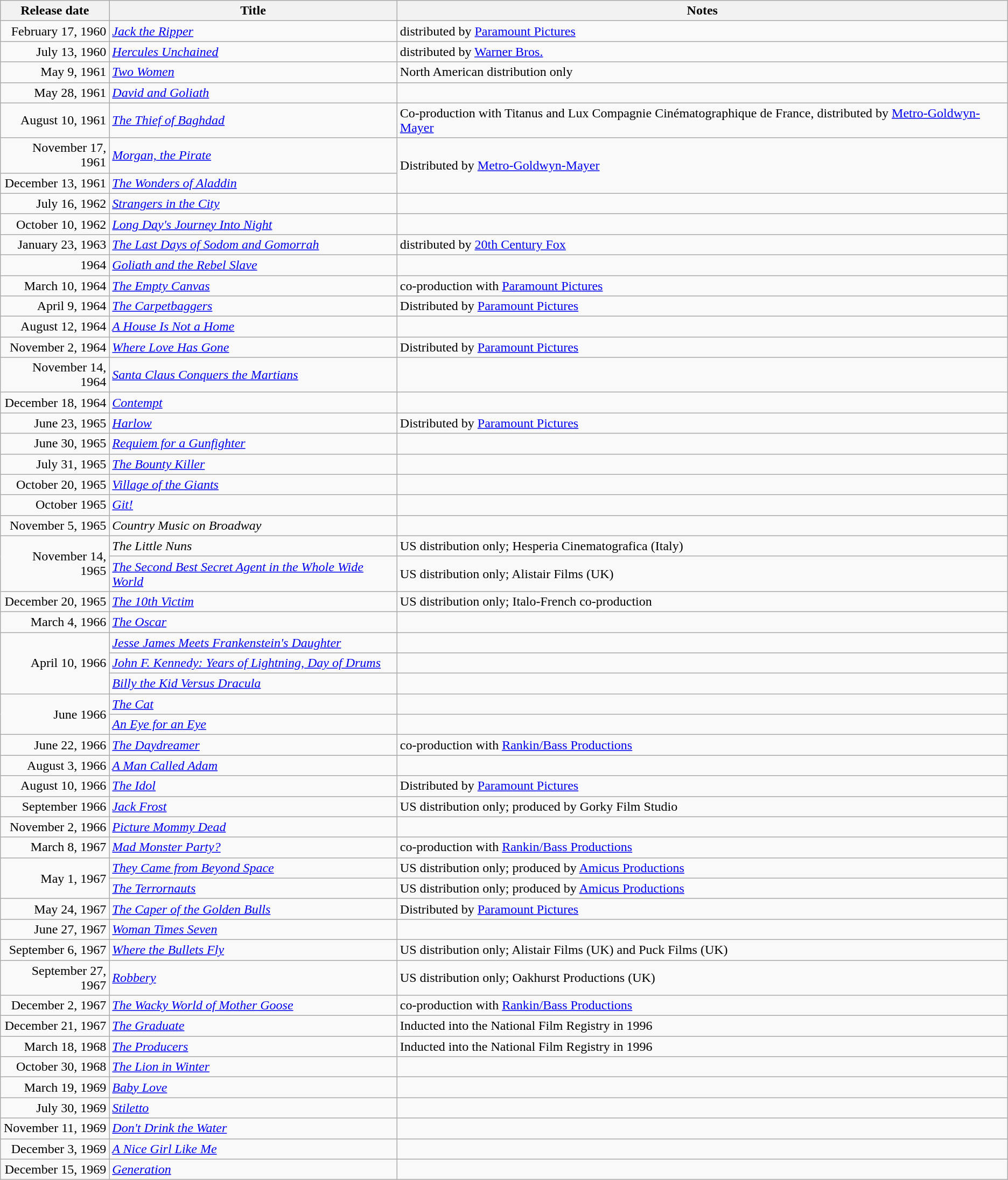<table class="wikitable sortable">
<tr>
<th>Release date</th>
<th>Title</th>
<th>Notes</th>
</tr>
<tr>
<td align="right">February 17, 1960</td>
<td><em><a href='#'>Jack the Ripper</a></em></td>
<td>distributed by <a href='#'>Paramount Pictures</a></td>
</tr>
<tr>
<td align="right">July 13, 1960</td>
<td><em><a href='#'>Hercules Unchained</a></em></td>
<td>distributed by <a href='#'>Warner Bros.</a></td>
</tr>
<tr>
<td align="right">May 9, 1961</td>
<td><em><a href='#'>Two Women</a></em></td>
<td>North American distribution only</td>
</tr>
<tr>
<td align="right">May 28, 1961</td>
<td><em><a href='#'>David and Goliath</a></em></td>
<td></td>
</tr>
<tr>
<td align="right">August 10, 1961</td>
<td><em><a href='#'>The Thief of Baghdad</a></em></td>
<td>Co-production with Titanus and Lux Compagnie Cinématographique de France, distributed by <a href='#'>Metro-Goldwyn-Mayer</a></td>
</tr>
<tr>
<td align="right">November 17, 1961</td>
<td><em><a href='#'>Morgan, the Pirate</a></em></td>
<td rowspan="2">Distributed by <a href='#'>Metro-Goldwyn-Mayer</a></td>
</tr>
<tr>
<td align="right">December 13, 1961</td>
<td><em><a href='#'>The Wonders of Aladdin</a></em></td>
</tr>
<tr>
<td align="right">July 16, 1962</td>
<td><em><a href='#'>Strangers in the City</a></em></td>
<td></td>
</tr>
<tr>
<td align="right">October 10, 1962</td>
<td><em><a href='#'>Long Day's Journey Into Night</a></em></td>
<td></td>
</tr>
<tr>
<td align="right">January 23, 1963</td>
<td><em><a href='#'>The Last Days of Sodom and Gomorrah</a></em></td>
<td>distributed by <a href='#'>20th Century Fox</a></td>
</tr>
<tr>
<td align="right">1964</td>
<td><em><a href='#'>Goliath and the Rebel Slave</a></em></td>
<td></td>
</tr>
<tr>
<td align="right">March 10, 1964</td>
<td><em><a href='#'>The Empty Canvas</a></em></td>
<td>co-production with <a href='#'>Paramount Pictures</a></td>
</tr>
<tr>
<td align="right">April 9, 1964</td>
<td><em><a href='#'>The Carpetbaggers</a></em></td>
<td>Distributed by <a href='#'>Paramount Pictures</a></td>
</tr>
<tr>
<td align="right">August 12, 1964</td>
<td><em><a href='#'>A House Is Not a Home</a></em></td>
<td></td>
</tr>
<tr>
<td align="right">November 2, 1964</td>
<td><em><a href='#'>Where Love Has Gone</a></em></td>
<td>Distributed by <a href='#'>Paramount Pictures</a></td>
</tr>
<tr>
<td align="right">November 14, 1964</td>
<td><em><a href='#'>Santa Claus Conquers the Martians</a></em></td>
<td></td>
</tr>
<tr>
<td align="right">December 18, 1964</td>
<td><em><a href='#'>Contempt</a></em></td>
<td></td>
</tr>
<tr>
<td align="right">June 23, 1965</td>
<td><em><a href='#'>Harlow</a></em></td>
<td>Distributed by <a href='#'>Paramount Pictures</a></td>
</tr>
<tr>
<td align="right">June 30, 1965</td>
<td><em><a href='#'>Requiem for a Gunfighter</a></em></td>
<td></td>
</tr>
<tr>
<td align="right">July 31, 1965</td>
<td><em><a href='#'>The Bounty Killer</a></em></td>
<td></td>
</tr>
<tr>
<td align="right">October 20, 1965</td>
<td><em><a href='#'>Village of the Giants</a></em></td>
<td></td>
</tr>
<tr>
<td align="right">October 1965</td>
<td><em><a href='#'>Git!</a></em></td>
<td></td>
</tr>
<tr>
<td align="right">November 5, 1965</td>
<td><em>Country Music on Broadway</em></td>
<td></td>
</tr>
<tr>
<td align="right" rowspan="2">November 14, 1965</td>
<td><em>The Little Nuns</em></td>
<td>US distribution only; Hesperia Cinematografica (Italy)</td>
</tr>
<tr>
<td><em><a href='#'>The Second Best Secret Agent in the Whole Wide World</a></em></td>
<td>US distribution only; Alistair Films (UK)</td>
</tr>
<tr>
<td align="right">December 20, 1965</td>
<td><em><a href='#'>The 10th Victim</a></em></td>
<td>US distribution only; Italo-French co-production</td>
</tr>
<tr>
<td align="right">March 4, 1966</td>
<td><em><a href='#'>The Oscar</a></em></td>
<td></td>
</tr>
<tr>
<td align="right" rowspan="3">April 10, 1966</td>
<td><em><a href='#'>Jesse James Meets Frankenstein's Daughter</a></em></td>
<td></td>
</tr>
<tr>
<td><em><a href='#'>John F. Kennedy: Years of Lightning, Day of Drums</a></em></td>
<td></td>
</tr>
<tr>
<td><em><a href='#'>Billy the Kid Versus Dracula</a></em></td>
<td></td>
</tr>
<tr>
<td align="right" rowspan="2">June 1966</td>
<td><em><a href='#'>The Cat</a></em></td>
<td></td>
</tr>
<tr>
<td><em><a href='#'>An Eye for an Eye</a></em></td>
<td></td>
</tr>
<tr>
<td align="right">June 22, 1966</td>
<td><em><a href='#'>The Daydreamer</a></em></td>
<td>co-production with <a href='#'>Rankin/Bass Productions</a></td>
</tr>
<tr>
<td align="right">August 3, 1966</td>
<td><em><a href='#'>A Man Called Adam</a></em></td>
<td></td>
</tr>
<tr>
<td align="right">August 10, 1966</td>
<td><em><a href='#'>The Idol</a></em></td>
<td>Distributed by <a href='#'>Paramount Pictures</a></td>
</tr>
<tr>
<td align="right">September 1966</td>
<td><em><a href='#'>Jack Frost</a></em></td>
<td>US distribution only; produced by Gorky Film Studio</td>
</tr>
<tr>
<td align="right">November 2, 1966</td>
<td><em><a href='#'>Picture Mommy Dead</a></em></td>
<td></td>
</tr>
<tr>
<td align="right">March 8, 1967</td>
<td><em><a href='#'>Mad Monster Party?</a></em></td>
<td>co-production with <a href='#'>Rankin/Bass Productions</a></td>
</tr>
<tr>
<td align="right" rowspan ="2">May 1, 1967</td>
<td><em><a href='#'>They Came from Beyond Space</a></em></td>
<td>US distribution only; produced by <a href='#'>Amicus Productions</a></td>
</tr>
<tr>
<td><em><a href='#'>The Terrornauts</a></em></td>
<td>US distribution only; produced by <a href='#'>Amicus Productions</a></td>
</tr>
<tr>
<td align="right">May 24, 1967</td>
<td><em><a href='#'>The Caper of the Golden Bulls</a></em></td>
<td>Distributed by <a href='#'>Paramount Pictures</a></td>
</tr>
<tr>
<td align="right">June 27, 1967</td>
<td><em><a href='#'>Woman Times Seven</a></em></td>
<td></td>
</tr>
<tr>
<td align="right">September 6, 1967</td>
<td><em><a href='#'>Where the Bullets Fly</a></em></td>
<td>US distribution only; Alistair Films (UK) and Puck Films (UK)</td>
</tr>
<tr>
<td align="right">September 27, 1967</td>
<td><em><a href='#'>Robbery</a></em></td>
<td>US distribution only; Oakhurst Productions (UK)</td>
</tr>
<tr>
<td align="right">December 2, 1967</td>
<td><em><a href='#'>The Wacky World of Mother Goose</a></em></td>
<td>co-production with <a href='#'>Rankin/Bass Productions</a></td>
</tr>
<tr>
<td align="right">December 21, 1967</td>
<td><em><a href='#'>The Graduate</a></em></td>
<td>Inducted into the National Film Registry in 1996</td>
</tr>
<tr>
<td align="right">March 18, 1968</td>
<td><em><a href='#'>The Producers</a></em></td>
<td>Inducted into the National Film Registry in 1996</td>
</tr>
<tr>
<td align="right">October 30, 1968</td>
<td><em><a href='#'>The Lion in Winter</a></em></td>
<td></td>
</tr>
<tr>
<td align="right">March 19, 1969</td>
<td><em><a href='#'>Baby Love</a></em></td>
<td></td>
</tr>
<tr>
<td align="right">July 30, 1969</td>
<td><em><a href='#'>Stiletto</a></em></td>
<td></td>
</tr>
<tr>
<td align="right">November 11, 1969</td>
<td><em><a href='#'>Don't Drink the Water</a></em></td>
<td></td>
</tr>
<tr>
<td align="right">December 3, 1969</td>
<td><em><a href='#'>A Nice Girl Like Me</a></em></td>
<td></td>
</tr>
<tr>
<td align="right">December 15, 1969</td>
<td><em><a href='#'>Generation</a></em></td>
<td></td>
</tr>
</table>
